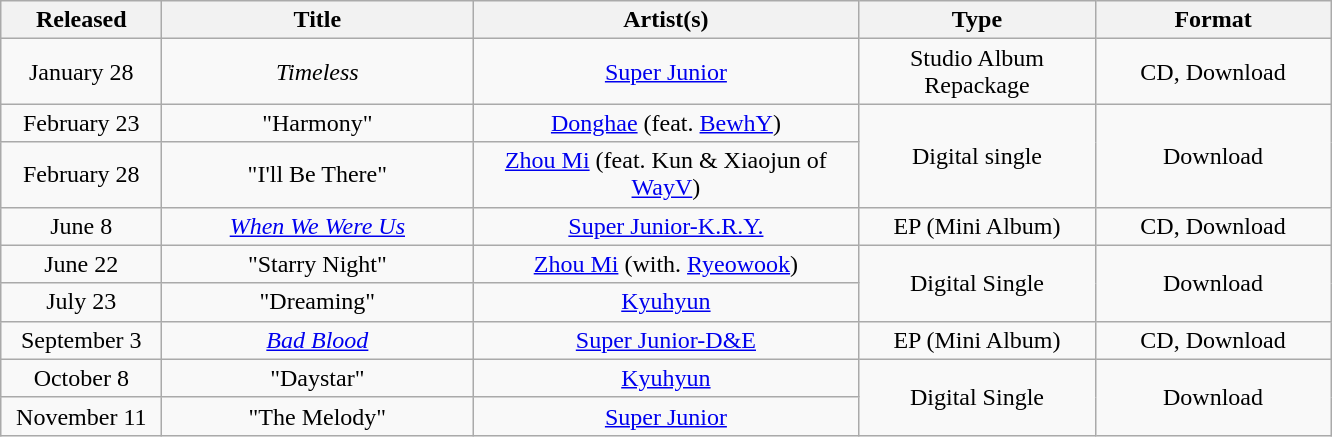<table class="wikitable plainrowheaders" style="text-align:center;">
<tr>
<th width="100">Released</th>
<th width="200">Title</th>
<th width="250">Artist(s)</th>
<th width="150">Type</th>
<th width="150">Format</th>
</tr>
<tr>
<td>January 28</td>
<td><em>Timeless</em></td>
<td><a href='#'>Super Junior</a></td>
<td>Studio Album Repackage</td>
<td>CD, Download</td>
</tr>
<tr>
<td>February 23</td>
<td>"Harmony"</td>
<td><a href='#'>Donghae</a> (feat. <a href='#'>BewhY</a>)</td>
<td rowspan="2">Digital single</td>
<td rowspan="2">Download</td>
</tr>
<tr>
<td>February 28</td>
<td>"I'll Be There"</td>
<td><a href='#'>Zhou Mi</a> (feat. Kun & Xiaojun of <a href='#'>WayV</a>)</td>
</tr>
<tr>
<td>June 8</td>
<td><em><a href='#'>When We Were Us</a></em></td>
<td><a href='#'>Super Junior-K.R.Y.</a></td>
<td>EP (Mini Album)</td>
<td>CD, Download</td>
</tr>
<tr>
<td>June 22</td>
<td>"Starry Night"</td>
<td><a href='#'>Zhou Mi</a> (with. <a href='#'>Ryeowook</a>)</td>
<td rowspan="2">Digital Single</td>
<td rowspan="2">Download</td>
</tr>
<tr>
<td>July 23</td>
<td>"Dreaming"</td>
<td><a href='#'>Kyuhyun</a></td>
</tr>
<tr>
<td>September 3</td>
<td><em><a href='#'>Bad Blood</a></em></td>
<td><a href='#'>Super Junior-D&E</a></td>
<td>EP (Mini Album)</td>
<td>CD, Download</td>
</tr>
<tr>
<td>October 8</td>
<td>"Daystar"</td>
<td><a href='#'>Kyuhyun</a></td>
<td rowspan="2">Digital Single</td>
<td rowspan="2">Download</td>
</tr>
<tr>
<td>November 11</td>
<td>"The Melody"</td>
<td><a href='#'>Super Junior</a></td>
</tr>
</table>
